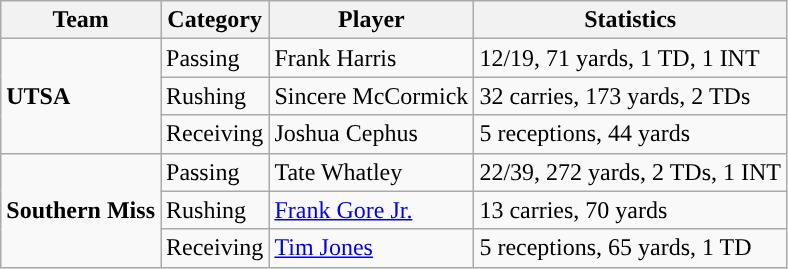<table class="wikitable" style="float: left;">
<tr>
<th>Team</th>
<th>Category</th>
<th>Player</th>
<th>Statistics</th>
</tr>
<tr>
<td rowspan=3><strong>UTSA</strong></td>
<td>Passing</td>
<td>Frank Harris</td>
<td>12/19, 71 yards, 1 TD, 1 INT</td>
</tr>
<tr>
<td>Rushing</td>
<td>Sincere McCormick</td>
<td>32 carries, 173 yards, 2 TDs</td>
</tr>
<tr>
<td>Receiving</td>
<td>Joshua Cephus</td>
<td>5 receptions, 44 yards</td>
</tr>
<tr>
<td rowspan=3><strong>Southern Miss</strong></td>
<td>Passing</td>
<td>Tate Whatley</td>
<td>22/39, 272 yards, 2 TDs, 1 INT</td>
</tr>
<tr>
<td>Rushing</td>
<td><a href='#'>Frank Gore Jr.</a></td>
<td>13 carries, 70 yards</td>
</tr>
<tr>
<td>Receiving</td>
<td><a href='#'>Tim Jones</a></td>
<td>5 receptions, 65 yards, 1 TD</td>
</tr>
</table>
